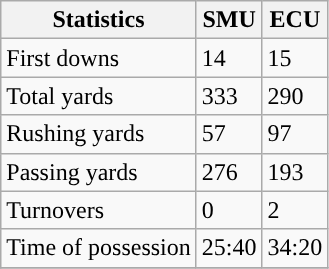<table class="wikitable" style="float: left;">
<tr>
<th>Statistics</th>
<th>SMU</th>
<th>ECU</th>
</tr>
<tr>
<td>First downs</td>
<td>14</td>
<td>15</td>
</tr>
<tr>
<td>Total yards</td>
<td>333</td>
<td>290</td>
</tr>
<tr>
<td>Rushing yards</td>
<td>57</td>
<td>97</td>
</tr>
<tr>
<td>Passing yards</td>
<td>276</td>
<td>193</td>
</tr>
<tr>
<td>Turnovers</td>
<td>0</td>
<td>2</td>
</tr>
<tr>
<td>Time of possession</td>
<td>25:40</td>
<td>34:20</td>
</tr>
<tr>
</tr>
</table>
